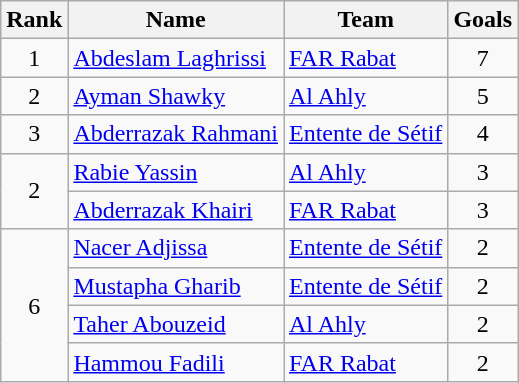<table class="wikitable" style="text-align:center">
<tr>
<th>Rank</th>
<th>Name</th>
<th>Team</th>
<th>Goals</th>
</tr>
<tr>
<td rowspan=1>1</td>
<td align="left"> <a href='#'>Abdeslam Laghrissi</a></td>
<td align="left"> <a href='#'>FAR Rabat</a></td>
<td>7</td>
</tr>
<tr>
<td rowspan=1>2</td>
<td align="left"> <a href='#'>Ayman Shawky</a></td>
<td align="left"> <a href='#'>Al Ahly</a></td>
<td>5</td>
</tr>
<tr>
<td rowspan=1>3</td>
<td align="left"> <a href='#'>Abderrazak Rahmani</a></td>
<td align="left"> <a href='#'>Entente de Sétif</a></td>
<td>4</td>
</tr>
<tr>
<td rowspan=2>2</td>
<td align="left"> <a href='#'>Rabie Yassin</a></td>
<td align="left"> <a href='#'>Al Ahly</a></td>
<td>3</td>
</tr>
<tr>
<td align="left"> <a href='#'>Abderrazak Khairi</a></td>
<td align="left"> <a href='#'>FAR Rabat</a></td>
<td>3</td>
</tr>
<tr>
<td rowspan=4>6</td>
<td align="left"> <a href='#'>Nacer Adjissa</a></td>
<td align="left"> <a href='#'>Entente de Sétif</a></td>
<td>2</td>
</tr>
<tr>
<td align="left"> <a href='#'>Mustapha Gharib</a></td>
<td align="left"> <a href='#'>Entente de Sétif</a></td>
<td>2</td>
</tr>
<tr>
<td align="left"> <a href='#'>Taher Abouzeid</a></td>
<td align="left"> <a href='#'>Al Ahly</a></td>
<td>2</td>
</tr>
<tr>
<td align="left"> <a href='#'>Hammou Fadili</a></td>
<td align="left"> <a href='#'>FAR Rabat</a></td>
<td>2</td>
</tr>
</table>
